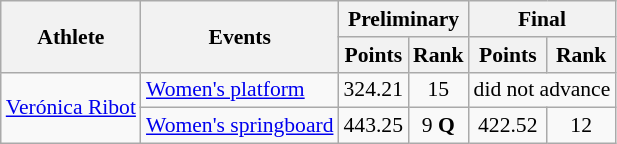<table class=wikitable style="font-size:90%">
<tr>
<th rowspan="2">Athlete</th>
<th rowspan="2">Events</th>
<th colspan="2">Preliminary</th>
<th colspan="2">Final</th>
</tr>
<tr>
<th>Points</th>
<th>Rank</th>
<th>Points</th>
<th>Rank</th>
</tr>
<tr>
<td rowspan=2><a href='#'>Verónica Ribot</a></td>
<td><a href='#'>Women's platform</a></td>
<td align="center">324.21</td>
<td align="center">15</td>
<td align="center" colspan=2>did not advance</td>
</tr>
<tr>
<td><a href='#'>Women's springboard</a></td>
<td align="center">443.25</td>
<td align="center">9 <strong>Q</strong></td>
<td align="center">422.52</td>
<td align="center">12</td>
</tr>
</table>
